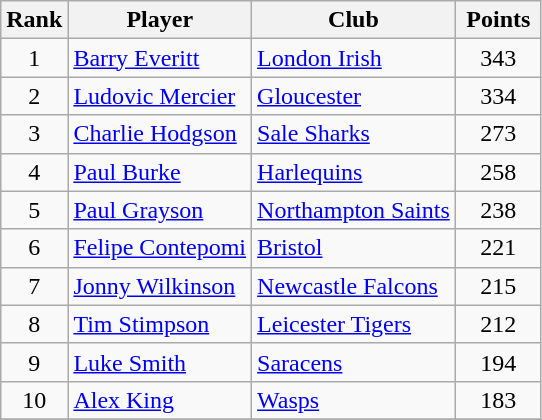<table class="wikitable" style="text-align:center">
<tr>
<th>Rank</th>
<th>Player</th>
<th>Club</th>
<th style="width:50px;">Points</th>
</tr>
<tr>
<td>1</td>
<td align=left> <a href='#'>Barry Everitt</a></td>
<td align=left><a href='#'>London Irish</a></td>
<td>343</td>
</tr>
<tr>
<td>2</td>
<td align=left> <a href='#'>Ludovic Mercier</a></td>
<td align=left><a href='#'>Gloucester</a></td>
<td>334</td>
</tr>
<tr>
<td>3</td>
<td align=left> <a href='#'>Charlie Hodgson</a></td>
<td align=left><a href='#'>Sale Sharks</a></td>
<td>273</td>
</tr>
<tr>
<td>4</td>
<td align=left> <a href='#'>Paul Burke</a></td>
<td align=left><a href='#'>Harlequins</a></td>
<td>258</td>
</tr>
<tr>
<td>5</td>
<td align=left> <a href='#'>Paul Grayson</a></td>
<td align=left><a href='#'>Northampton Saints</a></td>
<td>238</td>
</tr>
<tr>
<td>6</td>
<td align=left> <a href='#'>Felipe Contepomi</a></td>
<td align=left><a href='#'>Bristol</a></td>
<td>221</td>
</tr>
<tr>
<td>7</td>
<td align=left> <a href='#'>Jonny Wilkinson</a></td>
<td align=left><a href='#'>Newcastle Falcons</a></td>
<td>215</td>
</tr>
<tr>
<td>8</td>
<td align=left> <a href='#'>Tim Stimpson</a></td>
<td align=left><a href='#'>Leicester Tigers</a></td>
<td>212</td>
</tr>
<tr>
<td>9</td>
<td align=left> <a href='#'>Luke Smith</a></td>
<td align=left><a href='#'>Saracens</a></td>
<td>194</td>
</tr>
<tr>
<td>10</td>
<td align=left> <a href='#'>Alex King</a></td>
<td align=left><a href='#'>Wasps</a></td>
<td>183</td>
</tr>
<tr>
</tr>
</table>
